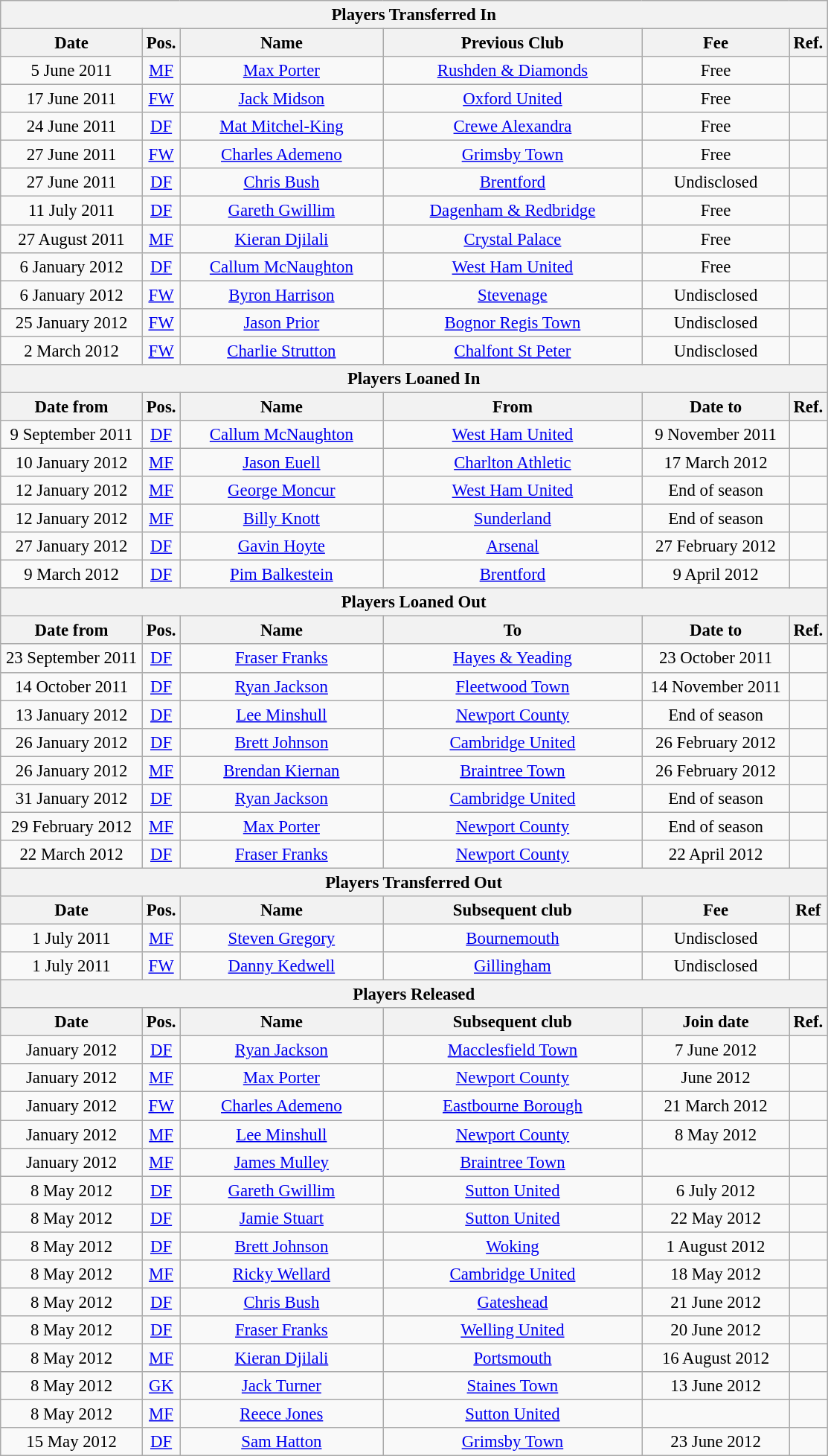<table class="wikitable" style="font-size:95%;">
<tr>
<th colspan="6">Players Transferred In</th>
</tr>
<tr>
<th style="width:120px;">Date</th>
<th style="width:25px;">Pos.</th>
<th style="width:175px;">Name</th>
<th style="width:225px;">Previous Club</th>
<th style="width:125px;">Fee</th>
<th style="width:25px;">Ref.</th>
</tr>
<tr>
<td align="center">5 June 2011</td>
<td align="center"><a href='#'>MF</a></td>
<td align="center"> <a href='#'>Max Porter</a></td>
<td align="center"> <a href='#'>Rushden & Diamonds</a></td>
<td align="center">Free</td>
<td align="center"></td>
</tr>
<tr>
<td align="center">17 June 2011</td>
<td align="center"><a href='#'>FW</a></td>
<td align="center"> <a href='#'>Jack Midson</a></td>
<td align="center"> <a href='#'>Oxford United</a></td>
<td align="center">Free</td>
<td align="center"></td>
</tr>
<tr>
<td align="center">24 June 2011</td>
<td align="center"><a href='#'>DF</a></td>
<td align="center"> <a href='#'>Mat Mitchel-King</a></td>
<td align="center"> <a href='#'>Crewe Alexandra</a></td>
<td align="center">Free</td>
<td align="center"></td>
</tr>
<tr>
<td align="center">27 June 2011</td>
<td align="center"><a href='#'>FW</a></td>
<td align="center"> <a href='#'>Charles Ademeno</a></td>
<td align="center"> <a href='#'>Grimsby Town</a></td>
<td align="center">Free</td>
<td align="center"></td>
</tr>
<tr>
<td align="center">27 June 2011</td>
<td align="center"><a href='#'>DF</a></td>
<td align="center"> <a href='#'>Chris Bush</a></td>
<td align="center"> <a href='#'>Brentford</a></td>
<td align="center">Undisclosed</td>
<td align="center"></td>
</tr>
<tr>
<td align="center">11 July 2011</td>
<td align="center"><a href='#'>DF</a></td>
<td align="center"> <a href='#'>Gareth Gwillim</a></td>
<td align="center"> <a href='#'>Dagenham & Redbridge</a></td>
<td align="center">Free</td>
<td align="center"></td>
</tr>
<tr>
<td align="center">27 August 2011</td>
<td align="center"><a href='#'>MF</a></td>
<td align="center"> <a href='#'>Kieran Djilali</a></td>
<td align="center"> <a href='#'>Crystal Palace</a></td>
<td align="center">Free</td>
<td align="center"></td>
</tr>
<tr>
<td align="center">6 January 2012</td>
<td align="center"><a href='#'>DF</a></td>
<td align="center"> <a href='#'>Callum McNaughton</a></td>
<td align="center"> <a href='#'>West Ham United</a></td>
<td align="center">Free</td>
<td align="center"></td>
</tr>
<tr>
<td align="center">6 January 2012</td>
<td align="center"><a href='#'>FW</a></td>
<td align="center"> <a href='#'>Byron Harrison</a></td>
<td align="center"> <a href='#'>Stevenage</a></td>
<td align="center">Undisclosed</td>
<td align="center"></td>
</tr>
<tr>
<td align="center">25 January 2012</td>
<td align="center"><a href='#'>FW</a></td>
<td align="center"> <a href='#'>Jason Prior</a></td>
<td align="center"> <a href='#'>Bognor Regis Town</a></td>
<td align="center">Undisclosed</td>
<td align="center"></td>
</tr>
<tr>
<td align="center">2 March 2012</td>
<td align="center"><a href='#'>FW</a></td>
<td align="center"> <a href='#'>Charlie Strutton</a></td>
<td align="center"> <a href='#'>Chalfont St Peter</a></td>
<td align="center">Undisclosed</td>
<td align="center"></td>
</tr>
<tr>
<th colspan="6">Players Loaned In</th>
</tr>
<tr>
<th>Date from</th>
<th>Pos.</th>
<th>Name</th>
<th>From</th>
<th>Date to</th>
<th>Ref.</th>
</tr>
<tr>
<td align="center">9 September 2011</td>
<td align="center"><a href='#'>DF</a></td>
<td align="center"> <a href='#'>Callum McNaughton</a></td>
<td align="center"> <a href='#'>West Ham United</a></td>
<td align="center">9 November 2011</td>
<td align="center"></td>
</tr>
<tr>
<td align="center">10 January 2012</td>
<td align="center"><a href='#'>MF</a></td>
<td align="center"> <a href='#'>Jason Euell</a></td>
<td align="center"> <a href='#'>Charlton Athletic</a></td>
<td align="center">17 March 2012</td>
<td align="center"></td>
</tr>
<tr>
<td align="center">12 January 2012</td>
<td align="center"><a href='#'>MF</a></td>
<td align="center"> <a href='#'>George Moncur</a></td>
<td align="center"> <a href='#'>West Ham United</a></td>
<td align="center">End of season</td>
<td align="center"></td>
</tr>
<tr>
<td align="center">12 January 2012</td>
<td align="center"><a href='#'>MF</a></td>
<td align="center"> <a href='#'>Billy Knott</a></td>
<td align="center"> <a href='#'>Sunderland</a></td>
<td align="center">End of season</td>
<td align="center"></td>
</tr>
<tr>
<td align="center">27 January 2012</td>
<td align="center"><a href='#'>DF</a></td>
<td align="center"> <a href='#'>Gavin Hoyte</a></td>
<td align="center"> <a href='#'>Arsenal</a></td>
<td align="center">27 February 2012</td>
<td align="center"></td>
</tr>
<tr>
<td align="center">9 March 2012</td>
<td align="center"><a href='#'>DF</a></td>
<td align="center"> <a href='#'>Pim Balkestein</a></td>
<td align="center"> <a href='#'>Brentford</a></td>
<td align="center">9 April 2012</td>
<td align="center"></td>
</tr>
<tr>
<th colspan="6">Players Loaned Out</th>
</tr>
<tr>
<th>Date from</th>
<th>Pos.</th>
<th>Name</th>
<th>To</th>
<th>Date to</th>
<th>Ref.</th>
</tr>
<tr>
<td align="center">23 September 2011</td>
<td align="center"><a href='#'>DF</a></td>
<td align="center"> <a href='#'>Fraser Franks</a></td>
<td align="center"> <a href='#'>Hayes & Yeading</a></td>
<td align="center">23 October 2011</td>
<td align="center"></td>
</tr>
<tr>
<td align="center">14 October 2011</td>
<td align="center"><a href='#'>DF</a></td>
<td align="center"> <a href='#'>Ryan Jackson</a></td>
<td align="center"> <a href='#'>Fleetwood Town</a></td>
<td align="center">14 November 2011</td>
<td align="center"></td>
</tr>
<tr>
<td align="center">13 January 2012</td>
<td align="center"><a href='#'>DF</a></td>
<td align="center"> <a href='#'>Lee Minshull</a></td>
<td align="center"> <a href='#'>Newport County</a></td>
<td align="center">End of season</td>
<td align="center"></td>
</tr>
<tr>
<td align="center">26 January 2012</td>
<td align="center"><a href='#'>DF</a></td>
<td align="center"> <a href='#'>Brett Johnson</a></td>
<td align="center"> <a href='#'>Cambridge United</a></td>
<td align="center">26 February 2012</td>
<td align="center"></td>
</tr>
<tr>
<td align="center">26 January 2012</td>
<td align="center"><a href='#'>MF</a></td>
<td align="center"> <a href='#'>Brendan Kiernan</a></td>
<td align="center"> <a href='#'>Braintree Town</a></td>
<td align="center">26 February 2012</td>
<td align="center"></td>
</tr>
<tr>
<td align="center">31 January 2012</td>
<td align="center"><a href='#'>DF</a></td>
<td align="center"> <a href='#'>Ryan Jackson</a></td>
<td align="center"> <a href='#'>Cambridge United</a></td>
<td align="center">End of season</td>
<td align="center"></td>
</tr>
<tr>
<td align="center">29 February 2012</td>
<td align="center"><a href='#'>MF</a></td>
<td align="center"> <a href='#'>Max Porter</a></td>
<td align="center"> <a href='#'>Newport County</a></td>
<td align="center">End of season</td>
<td align="center"></td>
</tr>
<tr>
<td align="center">22 March 2012</td>
<td align="center"><a href='#'>DF</a></td>
<td align="center"> <a href='#'>Fraser Franks</a></td>
<td align="center"> <a href='#'>Newport County</a></td>
<td align="center">22 April 2012</td>
<td align="center"></td>
</tr>
<tr>
<th colspan="6">Players Transferred Out</th>
</tr>
<tr>
<th>Date</th>
<th>Pos.</th>
<th>Name</th>
<th>Subsequent club</th>
<th>Fee</th>
<th>Ref</th>
</tr>
<tr>
<td align="center">1 July 2011</td>
<td align="center"><a href='#'>MF</a></td>
<td align="center"> <a href='#'>Steven Gregory</a></td>
<td align="center"> <a href='#'>Bournemouth</a></td>
<td align="center">Undisclosed</td>
<td align="center"></td>
</tr>
<tr>
<td align="center">1 July 2011</td>
<td align="center"><a href='#'>FW</a></td>
<td align="center"> <a href='#'>Danny Kedwell</a></td>
<td align="center"> <a href='#'>Gillingham</a></td>
<td align="center">Undisclosed</td>
<td align="center"></td>
</tr>
<tr>
<th colspan="6">Players Released</th>
</tr>
<tr>
<th>Date</th>
<th>Pos.</th>
<th>Name</th>
<th>Subsequent club</th>
<th>Join date</th>
<th>Ref.</th>
</tr>
<tr>
<td align="center">January 2012</td>
<td align="center"><a href='#'>DF</a></td>
<td align="center"> <a href='#'>Ryan Jackson</a></td>
<td align="center"> <a href='#'>Macclesfield Town</a></td>
<td align="center">7 June 2012</td>
<td align="center"></td>
</tr>
<tr>
<td align="center">January 2012</td>
<td align="center"><a href='#'>MF</a></td>
<td align="center"> <a href='#'>Max Porter</a></td>
<td align="center"> <a href='#'>Newport County</a></td>
<td align="center">June 2012</td>
<td align="center"></td>
</tr>
<tr>
<td align="center">January 2012</td>
<td align="center"><a href='#'>FW</a></td>
<td align="center"> <a href='#'>Charles Ademeno</a></td>
<td align="center"> <a href='#'>Eastbourne Borough</a></td>
<td align="center">21 March 2012</td>
<td align="center"></td>
</tr>
<tr>
<td align="center">January 2012</td>
<td align="center"><a href='#'>MF</a></td>
<td align="center"> <a href='#'>Lee Minshull</a></td>
<td align="center"> <a href='#'>Newport County</a></td>
<td align="center">8 May 2012</td>
<td align="center"></td>
</tr>
<tr>
<td align="center">January 2012</td>
<td align="center"><a href='#'>MF</a></td>
<td align="center"> <a href='#'>James Mulley</a></td>
<td align="center"> <a href='#'>Braintree Town</a></td>
<td align="center"></td>
<td align="center"></td>
</tr>
<tr>
<td align="center">8 May 2012</td>
<td align="center"><a href='#'>DF</a></td>
<td align="center"> <a href='#'>Gareth Gwillim</a></td>
<td align="center"> <a href='#'>Sutton United</a></td>
<td align="center">6 July 2012</td>
<td align="center"></td>
</tr>
<tr>
<td align="center">8 May 2012</td>
<td align="center"><a href='#'>DF</a></td>
<td align="center"> <a href='#'>Jamie Stuart</a></td>
<td align="center"> <a href='#'>Sutton United</a></td>
<td align="center">22 May 2012</td>
<td align="center"></td>
</tr>
<tr>
<td align="center">8 May 2012</td>
<td align="center"><a href='#'>DF</a></td>
<td align="center"> <a href='#'>Brett Johnson</a></td>
<td align="center"> <a href='#'>Woking</a></td>
<td align="center">1 August 2012</td>
<td align="center"></td>
</tr>
<tr>
<td align="center">8 May 2012</td>
<td align="center"><a href='#'>MF</a></td>
<td align="center"> <a href='#'>Ricky Wellard</a></td>
<td align="center"> <a href='#'>Cambridge United</a></td>
<td align="center">18 May 2012</td>
<td align="center"></td>
</tr>
<tr>
<td align="center">8 May 2012</td>
<td align="center"><a href='#'>DF</a></td>
<td align="center"> <a href='#'>Chris Bush</a></td>
<td align="center"> <a href='#'>Gateshead</a></td>
<td align="center">21 June 2012</td>
<td align="center"></td>
</tr>
<tr>
<td align="center">8 May 2012</td>
<td align="center"><a href='#'>DF</a></td>
<td align="center"> <a href='#'>Fraser Franks</a></td>
<td align="center"> <a href='#'>Welling United</a></td>
<td align="center">20 June 2012</td>
<td align="center"></td>
</tr>
<tr>
<td align="center">8 May 2012</td>
<td align="center"><a href='#'>MF</a></td>
<td align="center"> <a href='#'>Kieran Djilali</a></td>
<td align="center"> <a href='#'>Portsmouth</a></td>
<td align="center">16 August 2012</td>
<td align="center"></td>
</tr>
<tr>
<td align="center">8 May 2012</td>
<td align="center"><a href='#'>GK</a></td>
<td align="center"> <a href='#'>Jack Turner</a></td>
<td align="center"> <a href='#'>Staines Town</a></td>
<td align="center">13 June 2012</td>
<td align="center"></td>
</tr>
<tr>
<td align="center">8 May 2012</td>
<td align="center"><a href='#'>MF</a></td>
<td align="center"> <a href='#'>Reece Jones</a></td>
<td align="center"> <a href='#'>Sutton United</a></td>
<td align="center"></td>
<td align="center"></td>
</tr>
<tr>
<td align="center">15 May 2012</td>
<td align="center"><a href='#'>DF</a></td>
<td align="center"> <a href='#'>Sam Hatton</a></td>
<td align="center"> <a href='#'>Grimsby Town</a></td>
<td align="center">23 June 2012</td>
<td align="center"></td>
</tr>
</table>
